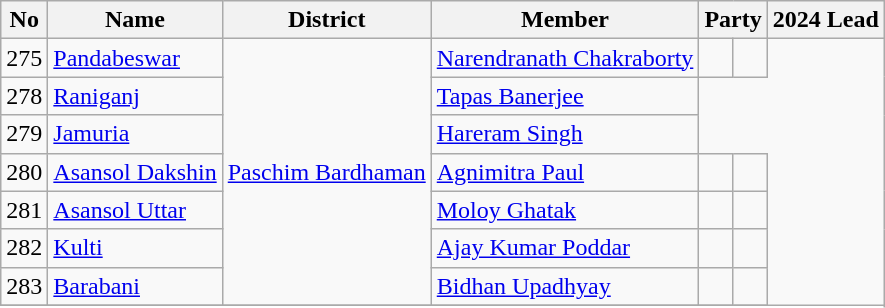<table class="wikitable sortable">
<tr>
<th>No</th>
<th>Name</th>
<th>District</th>
<th>Member</th>
<th colspan="2">Party</th>
<th colspan="2">2024 Lead</th>
</tr>
<tr>
<td>275</td>
<td><a href='#'>Pandabeswar</a></td>
<td rowspan="7"><a href='#'>Paschim Bardhaman</a></td>
<td><a href='#'>Narendranath Chakraborty</a></td>
<td></td>
<td></td>
</tr>
<tr>
<td>278</td>
<td><a href='#'>Raniganj</a></td>
<td><a href='#'>Tapas Banerjee</a></td>
</tr>
<tr>
<td>279</td>
<td><a href='#'>Jamuria</a></td>
<td><a href='#'>Hareram Singh</a></td>
</tr>
<tr>
<td>280</td>
<td><a href='#'>Asansol Dakshin</a></td>
<td><a href='#'>Agnimitra Paul</a></td>
<td></td>
<td></td>
</tr>
<tr>
<td>281</td>
<td><a href='#'>Asansol Uttar</a></td>
<td><a href='#'>Moloy Ghatak</a></td>
<td></td>
<td></td>
</tr>
<tr>
<td>282</td>
<td><a href='#'>Kulti</a></td>
<td><a href='#'>Ajay Kumar Poddar</a></td>
<td></td>
<td></td>
</tr>
<tr>
<td>283</td>
<td><a href='#'>Barabani</a></td>
<td><a href='#'>Bidhan Upadhyay</a></td>
<td></td>
<td></td>
</tr>
<tr>
</tr>
</table>
